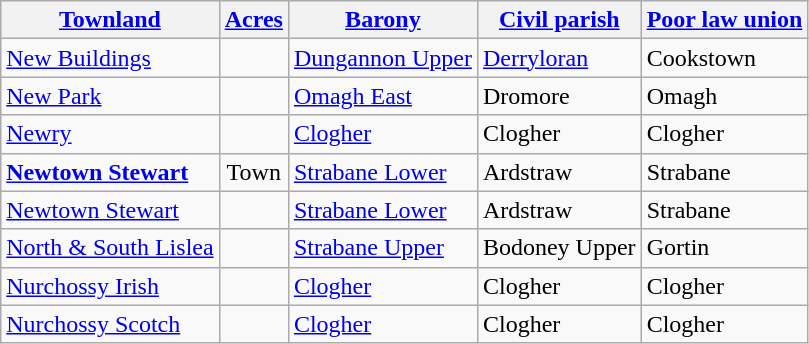<table class="wikitable sortable" style="border:1px;">
<tr>
<th><a href='#'>Townland</a></th>
<th><a href='#'>Acres</a></th>
<th><a href='#'>Barony</a></th>
<th><a href='#'>Civil parish</a></th>
<th><a href='#'>Poor law union</a></th>
</tr>
<tr>
<td><a href='#'>New Buildings</a></td>
<td align="right"></td>
<td><a href='#'>Dungannon Upper</a></td>
<td><a href='#'>Derryloran</a></td>
<td>Cookstown</td>
</tr>
<tr>
<td><a href='#'>New Park</a></td>
<td align="right"></td>
<td><a href='#'>Omagh East</a></td>
<td>Dromore</td>
<td>Omagh</td>
</tr>
<tr>
<td><a href='#'>Newry</a></td>
<td align="right"></td>
<td><a href='#'>Clogher</a></td>
<td>Clogher</td>
<td>Clogher</td>
</tr>
<tr>
<td><strong><a href='#'>Newtown Stewart</a></strong></td>
<td align="center"> Town</td>
<td><a href='#'>Strabane Lower</a></td>
<td>Ardstraw</td>
<td>Strabane</td>
</tr>
<tr>
<td><a href='#'>Newtown Stewart</a></td>
<td align="right"></td>
<td><a href='#'>Strabane Lower</a></td>
<td>Ardstraw</td>
<td>Strabane</td>
</tr>
<tr>
<td><a href='#'>North & South Lislea</a></td>
<td align="right"></td>
<td><a href='#'>Strabane Upper</a></td>
<td>Bodoney Upper</td>
<td>Gortin</td>
</tr>
<tr>
<td><a href='#'>Nurchossy Irish</a></td>
<td align="right"></td>
<td><a href='#'>Clogher</a></td>
<td>Clogher</td>
<td>Clogher</td>
</tr>
<tr>
<td><a href='#'>Nurchossy Scotch</a></td>
<td align="right"></td>
<td><a href='#'>Clogher</a></td>
<td>Clogher</td>
<td>Clogher</td>
</tr>
</table>
